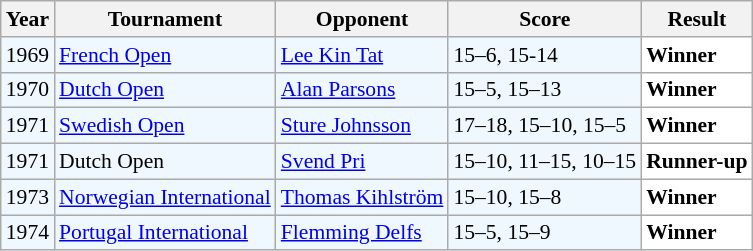<table class="sortable wikitable" style="font-size: 90%;">
<tr>
<th>Year</th>
<th>Tournament</th>
<th>Opponent</th>
<th>Score</th>
<th>Result</th>
</tr>
<tr style="background:#f0f8ff;">
<td align="center">1969</td>
<td align="left"><a href='#'>French Open</a></td>
<td align="left"> <a href='#'>Lee Kin Tat</a></td>
<td align="left">15–6, 15-14</td>
<td style="text-align:left; background:white"> <strong>Winner</strong></td>
</tr>
<tr style="background:#f0f8ff;">
<td align="center">1970</td>
<td align="left"><a href='#'>Dutch Open</a></td>
<td align="left"> <a href='#'>Alan Parsons</a></td>
<td align="left">15–5, 15–13</td>
<td style="text-align:left; background:white"> <strong>Winner</strong></td>
</tr>
<tr style="background:#f0f8ff;">
<td align="center">1971</td>
<td align="left"><a href='#'>Swedish Open</a></td>
<td align="left"> <a href='#'>Sture Johnsson</a></td>
<td align="left">17–18, 15–10, 15–5</td>
<td style="text-align:left; background:white"> <strong>Winner</strong></td>
</tr>
<tr style="background:#f0f8ff;">
<td align="center">1971</td>
<td align="left">Dutch Open</td>
<td align="left"> <a href='#'>Svend Pri</a></td>
<td align="left">15–10, 11–15, 10–15</td>
<td style="text-align:left; background:white"> <strong>Runner-up</strong></td>
</tr>
<tr style="background:#f0f8ff;">
<td align="center">1973</td>
<td align="left"><a href='#'>Norwegian International</a></td>
<td align="left"> <a href='#'>Thomas Kihlström</a></td>
<td align="left">15–10, 15–8</td>
<td style="text-align:left; background:white"> <strong>Winner</strong></td>
</tr>
<tr style="background:#f0f8ff;">
<td align="center">1974</td>
<td align="left"><a href='#'>Portugal International</a></td>
<td align="left"> <a href='#'>Flemming Delfs</a></td>
<td align="left">15–5, 15–9</td>
<td style="text-align:left; background:white"> <strong>Winner</strong></td>
</tr>
</table>
